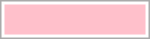<table style=" width: 100px; border: 1px solid #aaaaaa">
<tr>
<td style="background-color:pink"> </td>
</tr>
</table>
